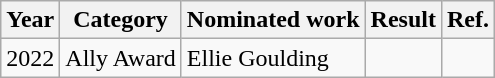<table class="wikitable">
<tr>
<th>Year</th>
<th>Category</th>
<th>Nominated work</th>
<th>Result</th>
<th>Ref.</th>
</tr>
<tr>
<td>2022</td>
<td>Ally Award</td>
<td>Ellie Goulding</td>
<td></td>
<td></td>
</tr>
</table>
